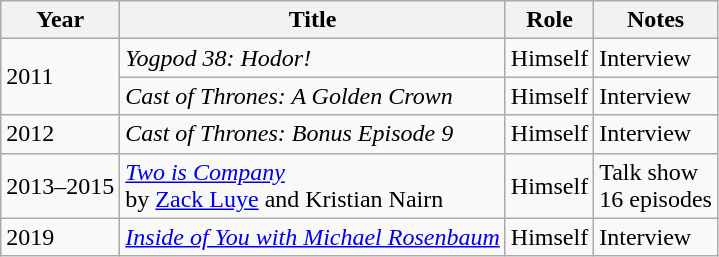<table class="wikitable sortable">
<tr>
<th>Year</th>
<th>Title</th>
<th>Role</th>
<th>Notes</th>
</tr>
<tr>
<td rowspan="2">2011</td>
<td><em>Yogpod 38: Hodor!</em></td>
<td>Himself</td>
<td>Interview</td>
</tr>
<tr>
<td><em>Cast of Thrones: A Golden Crown</em></td>
<td>Himself</td>
<td>Interview</td>
</tr>
<tr>
<td>2012</td>
<td><em>Cast of Thrones: Bonus Episode 9</em></td>
<td>Himself</td>
<td>Interview</td>
</tr>
<tr>
<td>2013–2015</td>
<td><em><a href='#'>Two is Company</a></em> <br> by <a href='#'>Zack Luye</a> and Kristian Nairn</td>
<td>Himself</td>
<td>Talk show<br>16 episodes</td>
</tr>
<tr>
<td>2019</td>
<td><em><a href='#'>Inside of You with Michael Rosenbaum</a></em></td>
<td>Himself</td>
<td>Interview</td>
</tr>
</table>
